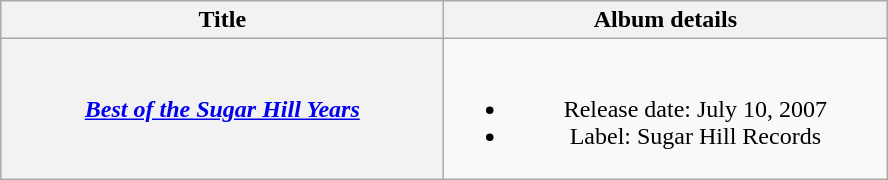<table class="wikitable plainrowheaders" style="text-align:center;">
<tr>
<th style="width:18em;">Title</th>
<th style="width:18em;">Album details</th>
</tr>
<tr>
<th scope="row"><em><a href='#'>Best of the Sugar Hill Years</a></em></th>
<td><br><ul><li>Release date: July 10, 2007</li><li>Label: Sugar Hill Records</li></ul></td>
</tr>
</table>
